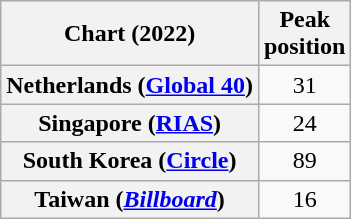<table class="wikitable sortable plainrowheaders" style="text-align:center">
<tr>
<th scope="col">Chart (2022)</th>
<th scope="col">Peak<br>position</th>
</tr>
<tr>
<th scope="row">Netherlands (<a href='#'>Global 40</a>)</th>
<td>31</td>
</tr>
<tr>
<th scope="row">Singapore (<a href='#'>RIAS</a>)</th>
<td>24</td>
</tr>
<tr>
<th scope="row">South Korea (<a href='#'>Circle</a>)</th>
<td>89</td>
</tr>
<tr>
<th scope="row">Taiwan (<em><a href='#'>Billboard</a></em>)</th>
<td>16</td>
</tr>
</table>
